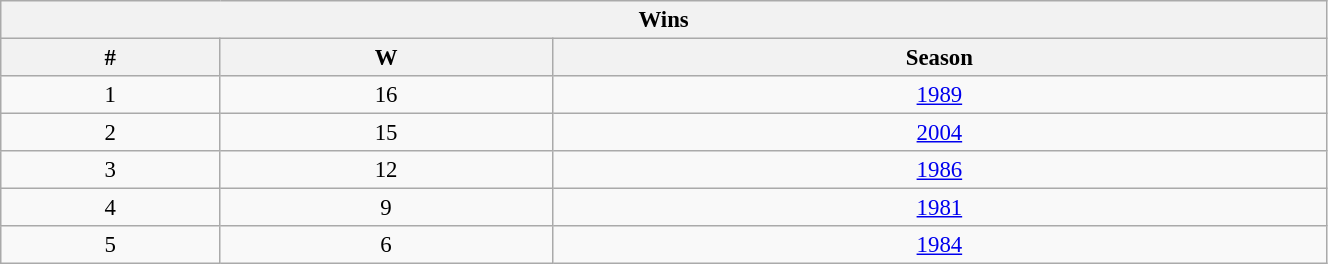<table class="wikitable" style="text-align: center; font-size: 95%" width="70%">
<tr>
<th colspan="3">Wins</th>
</tr>
<tr>
<th>#</th>
<th>W</th>
<th>Season</th>
</tr>
<tr>
<td>1</td>
<td>16</td>
<td><a href='#'>1989</a></td>
</tr>
<tr>
<td>2</td>
<td>15</td>
<td><a href='#'>2004</a></td>
</tr>
<tr>
<td>3</td>
<td>12</td>
<td><a href='#'>1986</a></td>
</tr>
<tr>
<td>4</td>
<td>9</td>
<td><a href='#'>1981</a></td>
</tr>
<tr>
<td>5</td>
<td>6</td>
<td><a href='#'>1984</a></td>
</tr>
</table>
